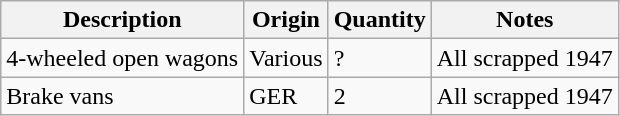<table class="wikitable">
<tr>
<th>Description</th>
<th>Origin</th>
<th>Quantity</th>
<th>Notes</th>
</tr>
<tr>
<td>4-wheeled open wagons</td>
<td>Various</td>
<td>?</td>
<td>All scrapped 1947</td>
</tr>
<tr>
<td>Brake vans</td>
<td>GER</td>
<td>2</td>
<td>All scrapped 1947</td>
</tr>
</table>
